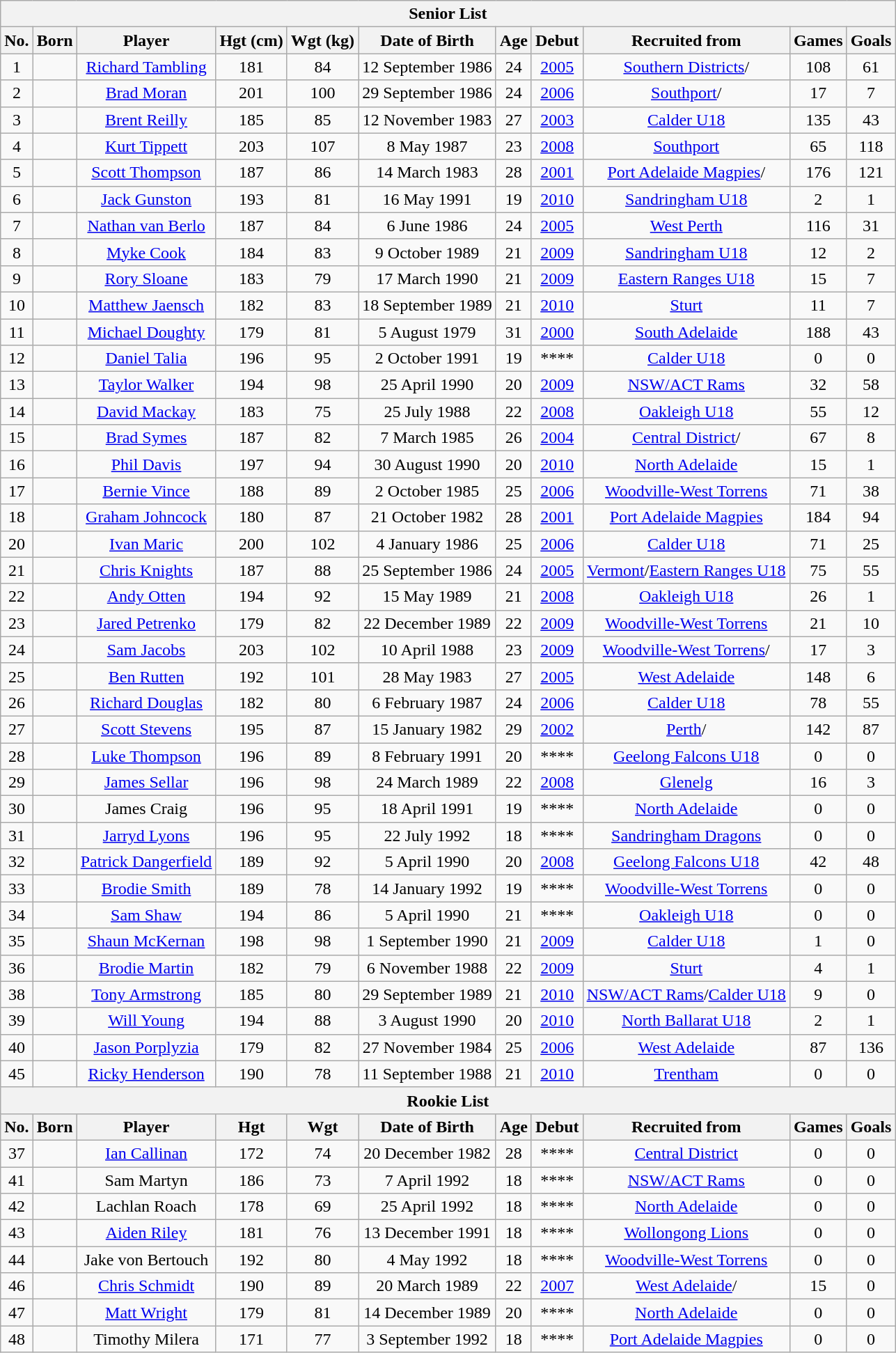<table class="wikitable" style="text-align:center;">
<tr>
<th colspan="11">Senior List</th>
</tr>
<tr>
<th>No.</th>
<th>Born</th>
<th>Player</th>
<th>Hgt (cm)</th>
<th>Wgt (kg)</th>
<th>Date of Birth</th>
<th>Age</th>
<th>Debut</th>
<th>Recruited from</th>
<th>Games</th>
<th>Goals</th>
</tr>
<tr>
<td>1</td>
<td></td>
<td><a href='#'>Richard Tambling</a></td>
<td>181</td>
<td>84</td>
<td>12 September 1986</td>
<td>24</td>
<td><a href='#'>2005</a></td>
<td><a href='#'>Southern Districts</a>/</td>
<td>108</td>
<td>61</td>
</tr>
<tr>
<td>2</td>
<td></td>
<td><a href='#'>Brad Moran</a></td>
<td>201</td>
<td>100</td>
<td>29 September 1986</td>
<td>24</td>
<td><a href='#'>2006</a></td>
<td><a href='#'>Southport</a>/</td>
<td>17</td>
<td>7</td>
</tr>
<tr>
<td>3</td>
<td></td>
<td><a href='#'>Brent Reilly</a></td>
<td>185</td>
<td>85</td>
<td>12 November 1983</td>
<td>27</td>
<td><a href='#'>2003</a></td>
<td><a href='#'>Calder U18</a></td>
<td>135</td>
<td>43</td>
</tr>
<tr>
<td>4</td>
<td></td>
<td><a href='#'>Kurt Tippett</a></td>
<td>203</td>
<td>107</td>
<td>8 May 1987</td>
<td>23</td>
<td><a href='#'>2008</a></td>
<td><a href='#'>Southport</a></td>
<td>65</td>
<td>118</td>
</tr>
<tr>
<td>5</td>
<td></td>
<td><a href='#'>Scott Thompson</a></td>
<td>187</td>
<td>86</td>
<td>14 March 1983</td>
<td>28</td>
<td><a href='#'>2001</a></td>
<td><a href='#'>Port Adelaide Magpies</a>/</td>
<td>176</td>
<td>121</td>
</tr>
<tr>
<td>6</td>
<td></td>
<td><a href='#'>Jack Gunston</a></td>
<td>193</td>
<td>81</td>
<td>16 May 1991</td>
<td>19</td>
<td><a href='#'>2010</a></td>
<td><a href='#'>Sandringham U18</a></td>
<td>2</td>
<td>1</td>
</tr>
<tr>
<td>7</td>
<td></td>
<td><a href='#'>Nathan van Berlo</a></td>
<td>187</td>
<td>84</td>
<td>6 June 1986</td>
<td>24</td>
<td><a href='#'>2005</a></td>
<td><a href='#'>West Perth</a></td>
<td>116</td>
<td>31</td>
</tr>
<tr>
<td>8</td>
<td></td>
<td><a href='#'>Myke Cook</a></td>
<td>184</td>
<td>83</td>
<td>9 October 1989</td>
<td>21</td>
<td><a href='#'>2009</a></td>
<td><a href='#'>Sandringham U18</a></td>
<td>12</td>
<td>2</td>
</tr>
<tr>
<td>9</td>
<td></td>
<td><a href='#'>Rory Sloane</a></td>
<td>183</td>
<td>79</td>
<td>17 March 1990</td>
<td>21</td>
<td><a href='#'>2009</a></td>
<td><a href='#'>Eastern Ranges U18</a></td>
<td>15</td>
<td>7</td>
</tr>
<tr>
<td>10</td>
<td></td>
<td><a href='#'>Matthew Jaensch</a></td>
<td>182</td>
<td>83</td>
<td>18 September 1989</td>
<td>21</td>
<td><a href='#'>2010</a></td>
<td><a href='#'>Sturt</a></td>
<td>11</td>
<td>7</td>
</tr>
<tr>
<td>11</td>
<td></td>
<td><a href='#'>Michael Doughty</a></td>
<td>179</td>
<td>81</td>
<td>5 August 1979</td>
<td>31</td>
<td><a href='#'>2000</a></td>
<td><a href='#'>South Adelaide</a></td>
<td>188</td>
<td>43</td>
</tr>
<tr>
<td>12</td>
<td></td>
<td><a href='#'>Daniel Talia</a></td>
<td>196</td>
<td>95</td>
<td>2 October 1991</td>
<td>19</td>
<td>****</td>
<td><a href='#'>Calder U18</a></td>
<td>0</td>
<td>0</td>
</tr>
<tr>
<td>13</td>
<td></td>
<td><a href='#'>Taylor Walker</a></td>
<td>194</td>
<td>98</td>
<td>25 April 1990</td>
<td>20</td>
<td><a href='#'>2009</a></td>
<td><a href='#'>NSW/ACT Rams</a></td>
<td>32</td>
<td>58</td>
</tr>
<tr>
<td>14</td>
<td></td>
<td><a href='#'>David Mackay</a></td>
<td>183</td>
<td>75</td>
<td>25 July 1988</td>
<td>22</td>
<td><a href='#'>2008</a></td>
<td><a href='#'>Oakleigh U18</a></td>
<td>55</td>
<td>12</td>
</tr>
<tr>
<td>15</td>
<td></td>
<td><a href='#'>Brad Symes</a></td>
<td>187</td>
<td>82</td>
<td>7 March 1985</td>
<td>26</td>
<td><a href='#'>2004</a></td>
<td><a href='#'>Central District</a>/</td>
<td>67</td>
<td>8</td>
</tr>
<tr>
<td>16</td>
<td></td>
<td><a href='#'>Phil Davis</a></td>
<td>197</td>
<td>94</td>
<td>30 August 1990</td>
<td>20</td>
<td><a href='#'>2010</a></td>
<td><a href='#'>North Adelaide</a></td>
<td>15</td>
<td>1</td>
</tr>
<tr>
<td>17</td>
<td></td>
<td><a href='#'>Bernie Vince</a></td>
<td>188</td>
<td>89</td>
<td>2 October 1985</td>
<td>25</td>
<td><a href='#'>2006</a></td>
<td><a href='#'>Woodville-West Torrens</a></td>
<td>71</td>
<td>38</td>
</tr>
<tr>
<td>18</td>
<td></td>
<td><a href='#'>Graham Johncock</a></td>
<td>180</td>
<td>87</td>
<td>21 October 1982</td>
<td>28</td>
<td><a href='#'>2001</a></td>
<td><a href='#'>Port Adelaide Magpies</a></td>
<td>184</td>
<td>94</td>
</tr>
<tr>
<td>20</td>
<td></td>
<td><a href='#'>Ivan Maric</a></td>
<td>200</td>
<td>102</td>
<td>4 January 1986</td>
<td>25</td>
<td><a href='#'>2006</a></td>
<td><a href='#'>Calder U18</a></td>
<td>71</td>
<td>25</td>
</tr>
<tr>
<td>21</td>
<td></td>
<td><a href='#'>Chris Knights</a></td>
<td>187</td>
<td>88</td>
<td>25 September 1986</td>
<td>24</td>
<td><a href='#'>2005</a></td>
<td><a href='#'>Vermont</a>/<a href='#'>Eastern Ranges U18</a></td>
<td>75</td>
<td>55</td>
</tr>
<tr>
<td>22</td>
<td></td>
<td><a href='#'>Andy Otten</a></td>
<td>194</td>
<td>92</td>
<td>15 May 1989</td>
<td>21</td>
<td><a href='#'>2008</a></td>
<td><a href='#'>Oakleigh U18</a></td>
<td>26</td>
<td>1</td>
</tr>
<tr>
<td>23</td>
<td></td>
<td><a href='#'>Jared Petrenko</a></td>
<td>179</td>
<td>82</td>
<td>22 December 1989</td>
<td>22</td>
<td><a href='#'>2009</a></td>
<td><a href='#'>Woodville-West Torrens</a></td>
<td>21</td>
<td>10</td>
</tr>
<tr>
<td>24</td>
<td></td>
<td><a href='#'>Sam Jacobs</a></td>
<td>203</td>
<td>102</td>
<td>10 April 1988</td>
<td>23</td>
<td><a href='#'>2009</a></td>
<td><a href='#'>Woodville-West Torrens</a>/</td>
<td>17</td>
<td>3</td>
</tr>
<tr>
<td>25</td>
<td></td>
<td><a href='#'>Ben Rutten</a></td>
<td>192</td>
<td>101</td>
<td>28 May 1983</td>
<td>27</td>
<td><a href='#'>2005</a></td>
<td><a href='#'>West Adelaide</a></td>
<td>148</td>
<td>6</td>
</tr>
<tr>
<td>26</td>
<td></td>
<td><a href='#'>Richard Douglas</a></td>
<td>182</td>
<td>80</td>
<td>6 February 1987</td>
<td>24</td>
<td><a href='#'>2006</a></td>
<td><a href='#'>Calder U18</a></td>
<td>78</td>
<td>55</td>
</tr>
<tr>
<td>27</td>
<td></td>
<td><a href='#'>Scott Stevens</a></td>
<td>195</td>
<td>87</td>
<td>15 January 1982</td>
<td>29</td>
<td><a href='#'>2002</a></td>
<td><a href='#'>Perth</a>/</td>
<td>142</td>
<td>87</td>
</tr>
<tr>
<td>28</td>
<td></td>
<td><a href='#'>Luke Thompson</a></td>
<td>196</td>
<td>89</td>
<td>8 February 1991</td>
<td>20</td>
<td>****</td>
<td><a href='#'>Geelong Falcons U18</a></td>
<td>0</td>
<td>0</td>
</tr>
<tr>
<td>29</td>
<td></td>
<td><a href='#'>James Sellar</a></td>
<td>196</td>
<td>98</td>
<td>24 March 1989</td>
<td>22</td>
<td><a href='#'>2008</a></td>
<td><a href='#'>Glenelg</a></td>
<td>16</td>
<td>3</td>
</tr>
<tr>
<td>30</td>
<td></td>
<td>James Craig</td>
<td>196</td>
<td>95</td>
<td>18 April 1991</td>
<td>19</td>
<td>****</td>
<td><a href='#'>North Adelaide</a></td>
<td>0</td>
<td>0</td>
</tr>
<tr>
<td>31</td>
<td></td>
<td><a href='#'>Jarryd Lyons</a></td>
<td>196</td>
<td>95</td>
<td>22 July 1992</td>
<td>18</td>
<td>****</td>
<td><a href='#'>Sandringham Dragons</a></td>
<td>0</td>
<td>0</td>
</tr>
<tr>
<td>32</td>
<td></td>
<td><a href='#'>Patrick Dangerfield</a></td>
<td>189</td>
<td>92</td>
<td>5 April 1990</td>
<td>20</td>
<td><a href='#'>2008</a></td>
<td><a href='#'>Geelong Falcons U18</a></td>
<td>42</td>
<td>48</td>
</tr>
<tr>
<td>33</td>
<td></td>
<td><a href='#'>Brodie Smith</a></td>
<td>189</td>
<td>78</td>
<td>14 January 1992</td>
<td>19</td>
<td>****</td>
<td><a href='#'>Woodville-West Torrens</a></td>
<td>0</td>
<td>0</td>
</tr>
<tr>
<td>34</td>
<td></td>
<td><a href='#'>Sam Shaw</a></td>
<td>194</td>
<td>86</td>
<td>5 April 1990</td>
<td>21</td>
<td>****</td>
<td><a href='#'>Oakleigh U18</a></td>
<td>0</td>
<td>0</td>
</tr>
<tr>
<td>35</td>
<td></td>
<td><a href='#'>Shaun McKernan</a></td>
<td>198</td>
<td>98</td>
<td>1 September 1990</td>
<td>21</td>
<td><a href='#'>2009</a></td>
<td><a href='#'>Calder U18</a></td>
<td>1</td>
<td>0</td>
</tr>
<tr>
<td>36</td>
<td></td>
<td><a href='#'>Brodie Martin</a></td>
<td>182</td>
<td>79</td>
<td>6 November 1988</td>
<td>22</td>
<td><a href='#'>2009</a></td>
<td><a href='#'>Sturt</a></td>
<td>4</td>
<td>1</td>
</tr>
<tr>
<td>38</td>
<td></td>
<td><a href='#'>Tony Armstrong</a></td>
<td>185</td>
<td>80</td>
<td>29 September 1989</td>
<td>21</td>
<td><a href='#'>2010</a></td>
<td><a href='#'>NSW/ACT Rams</a>/<a href='#'>Calder U18</a></td>
<td>9</td>
<td>0</td>
</tr>
<tr>
<td>39</td>
<td></td>
<td><a href='#'>Will Young</a></td>
<td>194</td>
<td>88</td>
<td>3 August 1990</td>
<td>20</td>
<td><a href='#'>2010</a></td>
<td><a href='#'>North Ballarat U18</a></td>
<td>2</td>
<td>1</td>
</tr>
<tr>
<td>40</td>
<td></td>
<td><a href='#'>Jason Porplyzia</a></td>
<td>179</td>
<td>82</td>
<td>27 November 1984</td>
<td>25</td>
<td><a href='#'>2006</a></td>
<td><a href='#'>West Adelaide</a></td>
<td>87</td>
<td>136</td>
</tr>
<tr>
<td>45</td>
<td></td>
<td><a href='#'>Ricky Henderson</a></td>
<td>190</td>
<td>78</td>
<td>11 September 1988</td>
<td>21</td>
<td><a href='#'>2010</a></td>
<td><a href='#'>Trentham</a></td>
<td>0</td>
<td>0</td>
</tr>
<tr>
<th colspan="11">Rookie List</th>
</tr>
<tr>
<th>No.</th>
<th>Born</th>
<th>Player</th>
<th>Hgt</th>
<th>Wgt</th>
<th>Date of Birth</th>
<th>Age</th>
<th>Debut</th>
<th>Recruited from</th>
<th>Games</th>
<th>Goals</th>
</tr>
<tr>
<td>37</td>
<td></td>
<td><a href='#'>Ian Callinan</a></td>
<td>172</td>
<td>74</td>
<td>20 December 1982</td>
<td>28</td>
<td>****</td>
<td><a href='#'>Central District</a></td>
<td>0</td>
<td>0</td>
</tr>
<tr>
<td>41</td>
<td></td>
<td>Sam Martyn</td>
<td>186</td>
<td>73</td>
<td>7 April 1992</td>
<td>18</td>
<td>****</td>
<td><a href='#'>NSW/ACT Rams</a></td>
<td>0</td>
<td>0</td>
</tr>
<tr>
<td>42</td>
<td></td>
<td>Lachlan Roach</td>
<td>178</td>
<td>69</td>
<td>25 April 1992</td>
<td>18</td>
<td>****</td>
<td><a href='#'>North Adelaide</a></td>
<td>0</td>
<td>0</td>
</tr>
<tr>
<td>43</td>
<td></td>
<td><a href='#'>Aiden Riley</a></td>
<td>181</td>
<td>76</td>
<td>13 December 1991</td>
<td>18</td>
<td>****</td>
<td><a href='#'>Wollongong Lions</a></td>
<td>0</td>
<td>0</td>
</tr>
<tr>
<td>44</td>
<td></td>
<td>Jake von Bertouch</td>
<td>192</td>
<td>80</td>
<td>4 May 1992</td>
<td>18</td>
<td>****</td>
<td><a href='#'>Woodville-West Torrens</a></td>
<td>0</td>
<td>0</td>
</tr>
<tr>
<td>46</td>
<td></td>
<td><a href='#'>Chris Schmidt</a></td>
<td>190</td>
<td>89</td>
<td>20 March 1989</td>
<td>22</td>
<td><a href='#'>2007</a></td>
<td><a href='#'>West Adelaide</a>/</td>
<td>15</td>
<td>0</td>
</tr>
<tr>
<td>47</td>
<td></td>
<td><a href='#'>Matt Wright</a></td>
<td>179</td>
<td>81</td>
<td>14 December 1989</td>
<td>20</td>
<td>****</td>
<td><a href='#'>North Adelaide</a></td>
<td>0</td>
<td>0</td>
</tr>
<tr>
<td>48</td>
<td></td>
<td>Timothy Milera</td>
<td>171</td>
<td>77</td>
<td>3 September 1992</td>
<td>18</td>
<td>****</td>
<td><a href='#'>Port Adelaide Magpies</a></td>
<td>0</td>
<td>0</td>
</tr>
</table>
